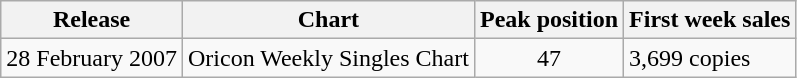<table class="wikitable">
<tr>
<th>Release</th>
<th>Chart</th>
<th>Peak position</th>
<th>First week sales</th>
</tr>
<tr>
<td>28 February 2007</td>
<td>Oricon Weekly Singles Chart</td>
<td align="center">47</td>
<td>3,699 copies</td>
</tr>
</table>
